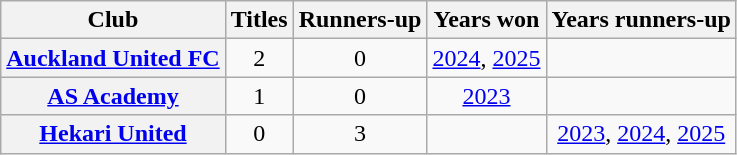<table class="wikitable plainrowheaders sortable">
<tr>
<th scope="col">Club</th>
<th scope="col">Titles</th>
<th scope="col">Runners-up</th>
<th scope="col">Years won</th>
<th scope="col">Years runners-up</th>
</tr>
<tr>
<th align="left" scope="row"> <a href='#'>Auckland United FC</a></th>
<td align="center">2</td>
<td align="center">0</td>
<td align="center"><a href='#'>2024</a>, <a href='#'>2025</a></td>
<td align="center"></td>
</tr>
<tr>
<th align="left" scope="row"> <a href='#'>AS Academy</a></th>
<td align="center">1</td>
<td align="center">0</td>
<td align="center"><a href='#'>2023</a></td>
<td align="center"></td>
</tr>
<tr>
<th align="left" scope="row"> <a href='#'>Hekari United</a></th>
<td align="center">0</td>
<td align="center">3</td>
<td align="center"></td>
<td align="center"><a href='#'>2023</a>, <a href='#'>2024</a>, <a href='#'>2025</a></td>
</tr>
</table>
